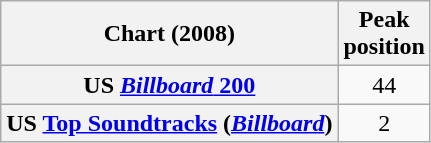<table class="wikitable plainrowheaders sortable">
<tr>
<th>Chart (2008)</th>
<th>Peak<br>position</th>
</tr>
<tr>
<th scope="row">US <a href='#'><em>Billboard</em> 200</a></th>
<td align="center">44</td>
</tr>
<tr>
<th scope="row">US <a href='#'>Top Soundtracks</a> (<em><a href='#'>Billboard</a></em>)</th>
<td align="center">2</td>
</tr>
</table>
